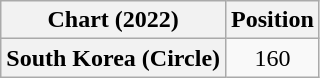<table class="wikitable plainrowheaders" style="text-align:center">
<tr>
<th scope="col">Chart (2022)</th>
<th scope="col">Position</th>
</tr>
<tr>
<th scope="row">South Korea (Circle)</th>
<td>160</td>
</tr>
</table>
